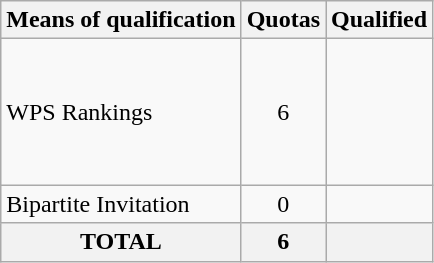<table class = "wikitable">
<tr>
<th>Means of qualification</th>
<th>Quotas</th>
<th>Qualified</th>
</tr>
<tr>
<td>WPS Rankings</td>
<td align="center">6</td>
<td><br><br><br><br><br></td>
</tr>
<tr>
<td>Bipartite Invitation</td>
<td align="center">0</td>
<td></td>
</tr>
<tr>
<th>TOTAL</th>
<th>6</th>
<th></th>
</tr>
</table>
